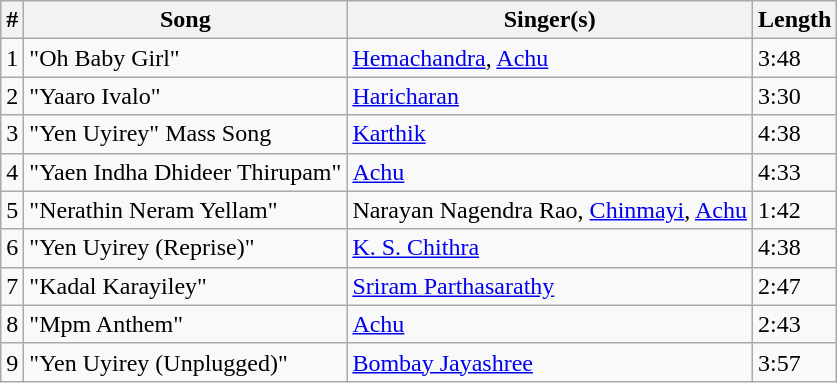<table class="wikitable">
<tr>
<th>#</th>
<th>Song</th>
<th>Singer(s)</th>
<th>Length</th>
</tr>
<tr>
<td>1</td>
<td>"Oh Baby Girl"</td>
<td><a href='#'>Hemachandra</a>, <a href='#'>Achu</a></td>
<td>3:48</td>
</tr>
<tr>
<td>2</td>
<td>"Yaaro Ivalo"</td>
<td><a href='#'>Haricharan</a></td>
<td>3:30</td>
</tr>
<tr>
<td>3</td>
<td>"Yen Uyirey" Mass Song</td>
<td><a href='#'>Karthik</a></td>
<td>4:38</td>
</tr>
<tr>
<td>4</td>
<td>"Yaen Indha Dhideer Thirupam"</td>
<td><a href='#'>Achu</a></td>
<td>4:33</td>
</tr>
<tr>
<td>5</td>
<td>"Nerathin Neram Yellam"</td>
<td>Narayan Nagendra Rao, <a href='#'>Chinmayi</a>, <a href='#'>Achu</a></td>
<td>1:42</td>
</tr>
<tr>
<td>6</td>
<td>"Yen Uyirey (Reprise)"</td>
<td><a href='#'>K. S. Chithra</a></td>
<td>4:38</td>
</tr>
<tr>
<td>7</td>
<td>"Kadal Karayiley"</td>
<td><a href='#'>Sriram Parthasarathy</a></td>
<td>2:47</td>
</tr>
<tr>
<td>8</td>
<td>"Mpm Anthem"</td>
<td><a href='#'>Achu</a></td>
<td>2:43</td>
</tr>
<tr>
<td>9</td>
<td>"Yen Uyirey (Unplugged)"</td>
<td><a href='#'>Bombay Jayashree</a></td>
<td>3:57</td>
</tr>
</table>
